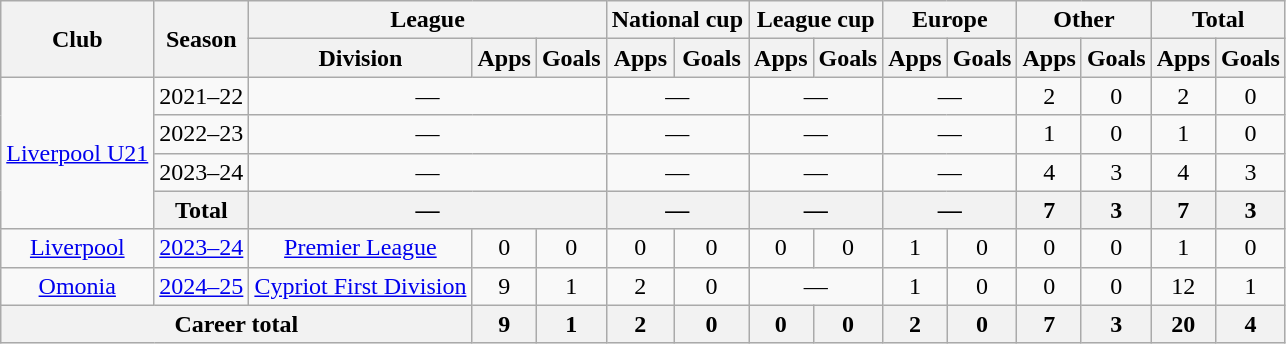<table class=wikitable style=text-align:center>
<tr>
<th rowspan=2>Club</th>
<th rowspan=2>Season</th>
<th colspan=3>League</th>
<th colspan=2>National cup</th>
<th colspan=2>League cup</th>
<th colspan=2>Europe</th>
<th colspan=2>Other</th>
<th colspan=2>Total</th>
</tr>
<tr>
<th>Division</th>
<th>Apps</th>
<th>Goals</th>
<th>Apps</th>
<th>Goals</th>
<th>Apps</th>
<th>Goals</th>
<th>Apps</th>
<th>Goals</th>
<th>Apps</th>
<th>Goals</th>
<th>Apps</th>
<th>Goals</th>
</tr>
<tr>
<td rowspan="4"><a href='#'>Liverpool U21</a></td>
<td>2021–22</td>
<td colspan=3>—</td>
<td colspan=2>—</td>
<td colspan=2>—</td>
<td colspan=2>—</td>
<td>2</td>
<td>0</td>
<td>2</td>
<td>0</td>
</tr>
<tr>
<td>2022–23</td>
<td colspan=3>—</td>
<td colspan=2>—</td>
<td colspan=2>—</td>
<td colspan=2>—</td>
<td>1</td>
<td>0</td>
<td>1</td>
<td>0</td>
</tr>
<tr>
<td>2023–24</td>
<td colspan=3>—</td>
<td colspan=2>—</td>
<td colspan=2>—</td>
<td colspan=2>—</td>
<td>4</td>
<td>3</td>
<td>4</td>
<td>3</td>
</tr>
<tr>
<th colspan=1>Total</th>
<th colspan=3>—</th>
<th colspan=2>—</th>
<th colspan=2>—</th>
<th colspan=2>—</th>
<th>7</th>
<th>3</th>
<th>7</th>
<th>3</th>
</tr>
<tr>
<td><a href='#'>Liverpool</a></td>
<td><a href='#'>2023–24</a></td>
<td><a href='#'>Premier League</a></td>
<td>0</td>
<td>0</td>
<td>0</td>
<td>0</td>
<td>0</td>
<td>0</td>
<td>1</td>
<td>0</td>
<td>0</td>
<td>0</td>
<td>1</td>
<td>0</td>
</tr>
<tr>
<td><a href='#'>Omonia</a></td>
<td><a href='#'>2024–25</a></td>
<td><a href='#'>Cypriot First Division</a></td>
<td>9</td>
<td>1</td>
<td>2</td>
<td>0</td>
<td colspan=2>—</td>
<td>1</td>
<td>0</td>
<td>0</td>
<td>0</td>
<td>12</td>
<td>1</td>
</tr>
<tr>
<th colspan=3>Career total</th>
<th>9</th>
<th>1</th>
<th>2</th>
<th>0</th>
<th>0</th>
<th>0</th>
<th>2</th>
<th>0</th>
<th>7</th>
<th>3</th>
<th>20</th>
<th>4</th>
</tr>
</table>
